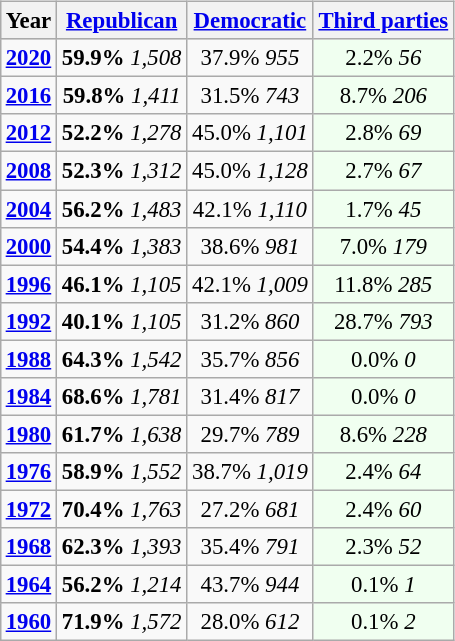<table class="wikitable" style="float:right; font-size:95%;">
<tr bgcolor=lightgrey>
<th>Year</th>
<th><a href='#'>Republican</a></th>
<th><a href='#'>Democratic</a></th>
<th><a href='#'>Third parties</a></th>
</tr>
<tr>
<td style="text-align:center;" ><strong><a href='#'>2020</a></strong></td>
<td style="text-align:center;" ><strong>59.9%</strong> <em>1,508</em></td>
<td style="text-align:center;" >37.9% <em>955</em></td>
<td style="text-align:center; background:honeyDew;">2.2% <em>56</em></td>
</tr>
<tr>
<td style="text-align:center;" ><strong><a href='#'>2016</a></strong></td>
<td style="text-align:center;" ><strong>59.8%</strong> <em>1,411</em></td>
<td style="text-align:center;" >31.5% <em>743</em></td>
<td style="text-align:center; background:honeyDew;">8.7% <em>206</em></td>
</tr>
<tr>
<td style="text-align:center;" ><strong><a href='#'>2012</a></strong></td>
<td style="text-align:center;" ><strong>52.2%</strong> <em>1,278</em></td>
<td style="text-align:center;" >45.0% <em>1,101</em></td>
<td style="text-align:center; background:honeyDew;">2.8% <em>69</em></td>
</tr>
<tr>
<td style="text-align:center;" ><strong><a href='#'>2008</a></strong></td>
<td style="text-align:center;" ><strong>52.3%</strong> <em>1,312</em></td>
<td style="text-align:center;" >45.0% <em>1,128</em></td>
<td style="text-align:center; background:honeyDew;">2.7% <em>67</em></td>
</tr>
<tr>
<td style="text-align:center;" ><strong><a href='#'>2004</a></strong></td>
<td style="text-align:center;" ><strong>56.2%</strong> <em>1,483</em></td>
<td style="text-align:center;" >42.1% <em>1,110</em></td>
<td style="text-align:center; background:honeyDew;">1.7% <em>45</em></td>
</tr>
<tr>
<td style="text-align:center;" ><strong><a href='#'>2000</a></strong></td>
<td style="text-align:center;" ><strong>54.4%</strong> <em>1,383</em></td>
<td style="text-align:center;" >38.6% <em>981</em></td>
<td style="text-align:center; background:honeyDew;">7.0% <em>179</em></td>
</tr>
<tr>
<td style="text-align:center;" ><strong><a href='#'>1996</a></strong></td>
<td style="text-align:center;" ><strong>46.1%</strong> <em>1,105</em></td>
<td style="text-align:center;" >42.1% <em>1,009</em></td>
<td style="text-align:center; background:honeyDew;">11.8% <em>285</em></td>
</tr>
<tr>
<td style="text-align:center;" ><strong><a href='#'>1992</a></strong></td>
<td style="text-align:center;" ><strong>40.1%</strong> <em>1,105</em></td>
<td style="text-align:center;" >31.2% <em>860</em></td>
<td style="text-align:center; background:honeyDew;">28.7% <em>793</em></td>
</tr>
<tr>
<td style="text-align:center;" ><strong><a href='#'>1988</a></strong></td>
<td style="text-align:center;" ><strong>64.3%</strong> <em>1,542</em></td>
<td style="text-align:center;" >35.7% <em>856</em></td>
<td style="text-align:center; background:honeyDew;">0.0% <em>0</em></td>
</tr>
<tr>
<td style="text-align:center;" ><strong><a href='#'>1984</a></strong></td>
<td style="text-align:center;" ><strong>68.6%</strong> <em>1,781</em></td>
<td style="text-align:center;" >31.4% <em>817</em></td>
<td style="text-align:center; background:honeyDew;">0.0% <em>0</em></td>
</tr>
<tr>
<td style="text-align:center;" ><strong><a href='#'>1980</a></strong></td>
<td style="text-align:center;" ><strong>61.7%</strong> <em>1,638</em></td>
<td style="text-align:center;" >29.7% <em>789</em></td>
<td style="text-align:center; background:honeyDew;">8.6% <em>228</em></td>
</tr>
<tr>
<td style="text-align:center;" ><strong><a href='#'>1976</a></strong></td>
<td style="text-align:center;" ><strong>58.9%</strong> <em>1,552</em></td>
<td style="text-align:center;" >38.7% <em>1,019</em></td>
<td style="text-align:center; background:honeyDew;">2.4% <em>64</em></td>
</tr>
<tr>
<td style="text-align:center;" ><strong><a href='#'>1972</a></strong></td>
<td style="text-align:center;" ><strong>70.4%</strong> <em>1,763</em></td>
<td style="text-align:center;" >27.2% <em>681</em></td>
<td style="text-align:center; background:honeyDew;">2.4% <em>60</em></td>
</tr>
<tr>
<td style="text-align:center;" ><strong><a href='#'>1968</a></strong></td>
<td style="text-align:center;" ><strong>62.3%</strong> <em>1,393</em></td>
<td style="text-align:center;" >35.4% <em>791</em></td>
<td style="text-align:center; background:honeyDew;">2.3% <em>52</em></td>
</tr>
<tr>
<td style="text-align:center;" ><strong><a href='#'>1964</a></strong></td>
<td style="text-align:center;" ><strong>56.2%</strong> <em>1,214</em></td>
<td style="text-align:center;" >43.7% <em>944</em></td>
<td style="text-align:center; background:honeyDew;">0.1% <em>1</em></td>
</tr>
<tr>
<td style="text-align:center;" ><strong><a href='#'>1960</a></strong></td>
<td style="text-align:center;" ><strong>71.9%</strong> <em>1,572</em></td>
<td style="text-align:center;" >28.0% <em>612</em></td>
<td style="text-align:center; background:honeyDew;">0.1% <em>2</em></td>
</tr>
</table>
